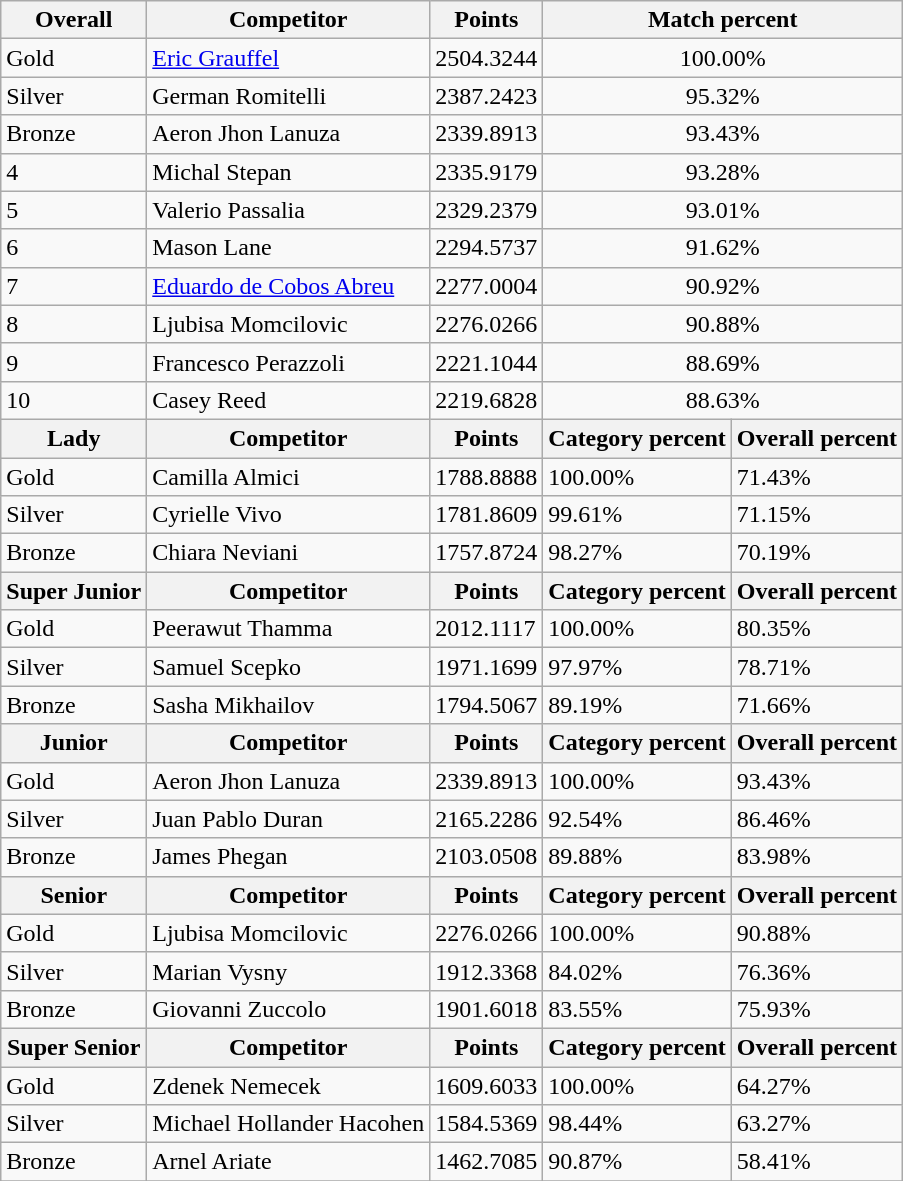<table class="wikitable sortable" style="text-align: left;">
<tr>
<th>Overall</th>
<th>Competitor</th>
<th>Points</th>
<th colspan="2">Match percent</th>
</tr>
<tr>
<td> Gold</td>
<td> <a href='#'>Eric Grauffel</a></td>
<td>2504.3244</td>
<td colspan="2" style="text-align: center;">100.00%</td>
</tr>
<tr>
<td> Silver</td>
<td> German Romitelli</td>
<td>2387.2423</td>
<td colspan="2" style="text-align: center;">95.32%</td>
</tr>
<tr>
<td> Bronze</td>
<td> Aeron Jhon Lanuza</td>
<td>2339.8913</td>
<td colspan="2" style="text-align: center;">93.43%</td>
</tr>
<tr>
<td>4</td>
<td> Michal Stepan</td>
<td>2335.9179</td>
<td colspan="2" style="text-align: center;">93.28%</td>
</tr>
<tr>
<td>5</td>
<td> Valerio Passalia</td>
<td>2329.2379</td>
<td colspan="2" style="text-align: center;">93.01%</td>
</tr>
<tr>
<td>6</td>
<td> Mason Lane</td>
<td>2294.5737</td>
<td colspan="2" style="text-align: center;">91.62%</td>
</tr>
<tr>
<td>7</td>
<td> <a href='#'>Eduardo de Cobos Abreu</a></td>
<td>2277.0004</td>
<td colspan="2" style="text-align: center;">90.92%</td>
</tr>
<tr>
<td>8</td>
<td> Ljubisa Momcilovic</td>
<td>2276.0266</td>
<td colspan="2" style="text-align: center;">90.88%</td>
</tr>
<tr>
<td>9</td>
<td> Francesco Perazzoli</td>
<td>2221.1044</td>
<td colspan="2" style="text-align: center;">88.69%</td>
</tr>
<tr>
<td>10</td>
<td> Casey Reed</td>
<td>2219.6828</td>
<td colspan="2" style="text-align: center;">88.63%</td>
</tr>
<tr>
<th>Lady</th>
<th>Competitor</th>
<th>Points</th>
<th>Category percent</th>
<th>Overall percent</th>
</tr>
<tr>
<td> Gold</td>
<td> Camilla Almici</td>
<td>1788.8888</td>
<td>100.00%</td>
<td>71.43%</td>
</tr>
<tr>
<td> Silver</td>
<td> Cyrielle Vivo</td>
<td>1781.8609</td>
<td>99.61%</td>
<td>71.15%</td>
</tr>
<tr>
<td> Bronze</td>
<td> Chiara Neviani</td>
<td>1757.8724</td>
<td>98.27%</td>
<td>70.19%</td>
</tr>
<tr>
<th>Super Junior</th>
<th>Competitor</th>
<th>Points</th>
<th>Category percent</th>
<th>Overall percent</th>
</tr>
<tr>
<td> Gold</td>
<td> Peerawut Thamma</td>
<td>2012.1117</td>
<td>100.00%</td>
<td>80.35%</td>
</tr>
<tr>
<td> Silver</td>
<td> Samuel Scepko</td>
<td>1971.1699</td>
<td>97.97%</td>
<td>78.71%</td>
</tr>
<tr>
<td> Bronze</td>
<td> Sasha Mikhailov</td>
<td>1794.5067</td>
<td>89.19%</td>
<td>71.66%</td>
</tr>
<tr>
<th>Junior</th>
<th>Competitor</th>
<th>Points</th>
<th>Category percent</th>
<th>Overall percent</th>
</tr>
<tr>
<td> Gold</td>
<td> Aeron Jhon Lanuza</td>
<td>2339.8913</td>
<td>100.00%</td>
<td>93.43%</td>
</tr>
<tr>
<td> Silver</td>
<td> Juan Pablo Duran</td>
<td>2165.2286</td>
<td>92.54%</td>
<td>86.46%</td>
</tr>
<tr>
<td> Bronze</td>
<td> James Phegan</td>
<td>2103.0508</td>
<td>89.88%</td>
<td>83.98%</td>
</tr>
<tr>
<th>Senior</th>
<th>Competitor</th>
<th>Points</th>
<th>Category percent</th>
<th>Overall percent</th>
</tr>
<tr>
<td> Gold</td>
<td> Ljubisa Momcilovic</td>
<td>2276.0266</td>
<td>100.00%</td>
<td>90.88%</td>
</tr>
<tr>
<td> Silver</td>
<td> Marian Vysny</td>
<td>1912.3368</td>
<td>84.02%</td>
<td>76.36%</td>
</tr>
<tr>
<td> Bronze</td>
<td> Giovanni Zuccolo</td>
<td>1901.6018</td>
<td>83.55%</td>
<td>75.93%</td>
</tr>
<tr>
<th>Super Senior</th>
<th>Competitor</th>
<th>Points</th>
<th>Category percent</th>
<th>Overall percent</th>
</tr>
<tr>
<td> Gold</td>
<td> Zdenek Nemecek</td>
<td>1609.6033</td>
<td>100.00%</td>
<td>64.27%</td>
</tr>
<tr>
<td> Silver</td>
<td> Michael Hollander Hacohen</td>
<td>1584.5369</td>
<td>98.44%</td>
<td>63.27%</td>
</tr>
<tr>
<td> Bronze</td>
<td> Arnel Ariate</td>
<td>1462.7085</td>
<td>90.87%</td>
<td>58.41%</td>
</tr>
<tr>
</tr>
</table>
